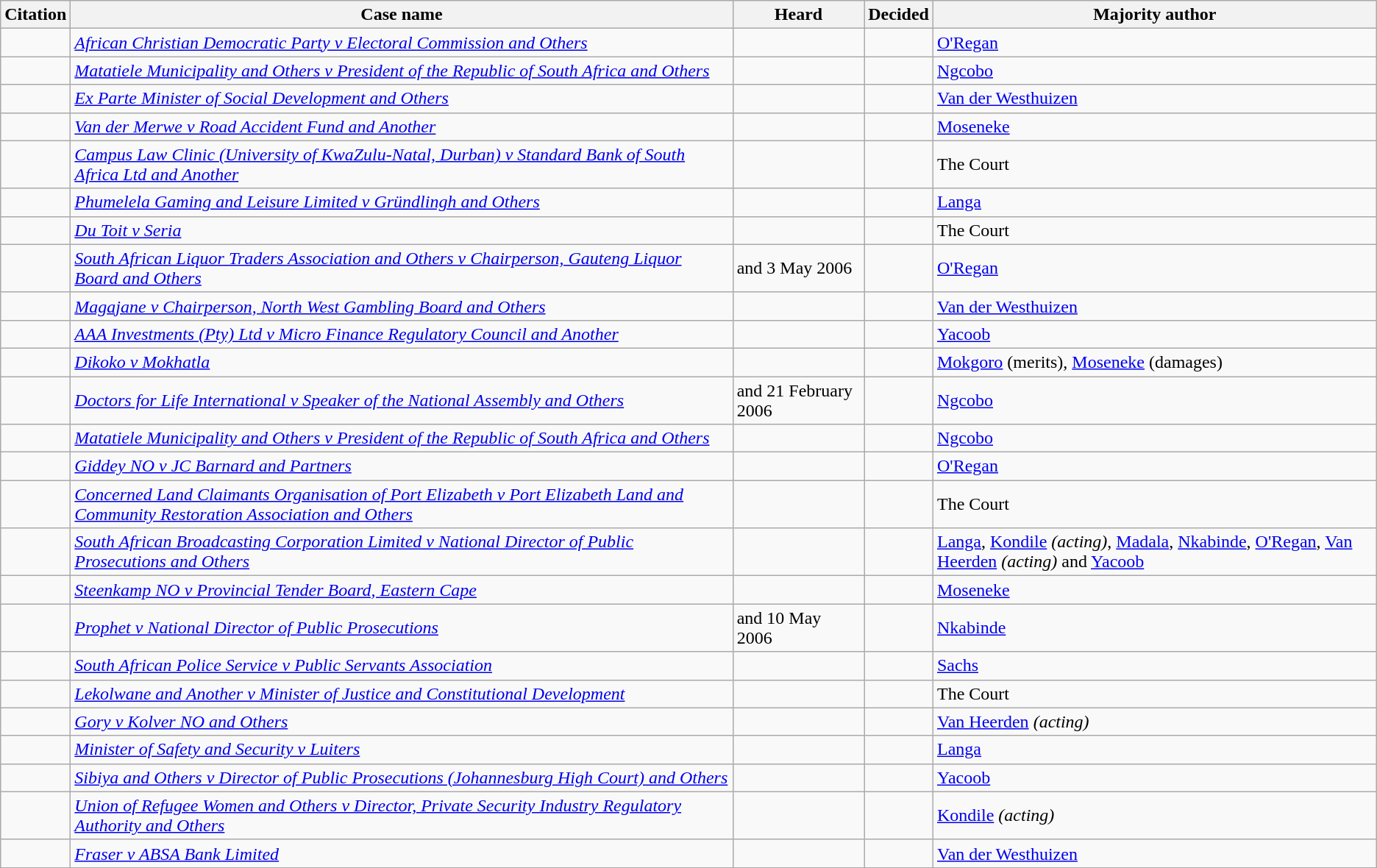<table class="wikitable sortable static-row-numbers">
<tr>
<th>Citation</th>
<th>Case name</th>
<th>Heard</th>
<th>Decided</th>
<th>Majority author</th>
</tr>
<tr>
<td nowrap></td>
<td><em><a href='#'>African Christian Democratic Party v Electoral Commission and Others</a></em></td>
<td></td>
<td></td>
<td><a href='#'>O'Regan</a></td>
</tr>
<tr>
<td nowrap></td>
<td><em><a href='#'>Matatiele Municipality and Others v President of the Republic of South Africa and Others</a></em></td>
<td></td>
<td></td>
<td><a href='#'>Ngcobo</a></td>
</tr>
<tr>
<td nowrap></td>
<td><em><a href='#'>Ex Parte Minister of Social Development and Others</a></em></td>
<td></td>
<td></td>
<td><a href='#'>Van der Westhuizen</a></td>
</tr>
<tr>
<td nowrap></td>
<td><em><a href='#'>Van der Merwe v Road Accident Fund and Another</a></em></td>
<td></td>
<td></td>
<td><a href='#'>Moseneke</a></td>
</tr>
<tr>
<td nowrap></td>
<td><em><a href='#'>Campus Law Clinic (University of KwaZulu-Natal, Durban) v Standard Bank of South Africa Ltd and Another</a></em></td>
<td></td>
<td></td>
<td>The Court</td>
</tr>
<tr>
<td nowrap></td>
<td><em><a href='#'>Phumelela Gaming and Leisure Limited v Gründlingh and Others</a></em></td>
<td></td>
<td></td>
<td><a href='#'>Langa</a></td>
</tr>
<tr>
<td nowrap></td>
<td><em><a href='#'>Du Toit v Seria</a></em></td>
<td></td>
<td></td>
<td>The Court</td>
</tr>
<tr>
<td nowrap></td>
<td><em><a href='#'>South African Liquor Traders Association and Others v Chairperson, Gauteng Liquor Board and Others</a></em></td>
<td> and 3 May 2006</td>
<td></td>
<td><a href='#'>O'Regan</a></td>
</tr>
<tr>
<td nowrap></td>
<td><em><a href='#'>Magajane v Chairperson, North West Gambling Board and Others</a></em></td>
<td></td>
<td></td>
<td><a href='#'>Van der Westhuizen</a></td>
</tr>
<tr>
<td nowrap></td>
<td><em><a href='#'>AAA Investments (Pty) Ltd v Micro Finance Regulatory Council and Another</a></em></td>
<td></td>
<td></td>
<td><a href='#'>Yacoob</a></td>
</tr>
<tr>
<td nowrap></td>
<td><em><a href='#'>Dikoko v Mokhatla</a></em></td>
<td></td>
<td></td>
<td><a href='#'>Mokgoro</a> (merits), <a href='#'>Moseneke</a> (damages)</td>
</tr>
<tr>
<td nowrap></td>
<td><em><a href='#'>Doctors for Life International v Speaker of the National Assembly and Others</a></em></td>
<td> and 21 February 2006</td>
<td></td>
<td><a href='#'>Ngcobo</a></td>
</tr>
<tr>
<td nowrap></td>
<td><em><a href='#'>Matatiele Municipality and Others v President of the Republic of South Africa and Others</a></em></td>
<td></td>
<td></td>
<td><a href='#'>Ngcobo</a></td>
</tr>
<tr>
<td nowrap></td>
<td><em><a href='#'>Giddey NO v JC Barnard and Partners</a></em></td>
<td></td>
<td></td>
<td><a href='#'>O'Regan</a></td>
</tr>
<tr>
<td nowrap></td>
<td><em><a href='#'>Concerned Land Claimants Organisation of Port Elizabeth v Port Elizabeth Land and Community Restoration Association and Others</a></em></td>
<td></td>
<td></td>
<td>The Court</td>
</tr>
<tr>
<td nowrap></td>
<td><em><a href='#'>South African Broadcasting Corporation Limited v National Director of Public Prosecutions and Others</a></em></td>
<td></td>
<td></td>
<td><a href='#'>Langa</a>, <a href='#'>Kondile</a> <em>(acting)</em>, <a href='#'>Madala</a>, <a href='#'>Nkabinde</a>, <a href='#'>O'Regan</a>, <a href='#'>Van Heerden</a> <em>(acting)</em> and <a href='#'>Yacoob</a></td>
</tr>
<tr>
<td nowrap></td>
<td><em><a href='#'>Steenkamp NO v Provincial Tender Board, Eastern Cape</a></em></td>
<td></td>
<td></td>
<td><a href='#'>Moseneke</a></td>
</tr>
<tr>
<td nowrap></td>
<td><em><a href='#'>Prophet v National Director of Public Prosecutions</a></em></td>
<td> and 10 May 2006</td>
<td></td>
<td><a href='#'>Nkabinde</a></td>
</tr>
<tr>
<td nowrap></td>
<td><em><a href='#'>South African Police Service v Public Servants Association</a></em></td>
<td></td>
<td></td>
<td><a href='#'>Sachs</a></td>
</tr>
<tr>
<td nowrap></td>
<td><em><a href='#'>Lekolwane and Another v Minister of Justice and Constitutional Development</a></em></td>
<td></td>
<td></td>
<td>The Court</td>
</tr>
<tr>
<td nowrap></td>
<td><em><a href='#'>Gory v Kolver NO and Others</a></em></td>
<td></td>
<td></td>
<td><a href='#'>Van Heerden</a> <em>(acting)</em></td>
</tr>
<tr>
<td nowrap></td>
<td><em><a href='#'>Minister of Safety and Security v Luiters</a></em></td>
<td></td>
<td></td>
<td><a href='#'>Langa</a></td>
</tr>
<tr>
<td nowrap></td>
<td><em><a href='#'>Sibiya and Others v Director of Public Prosecutions (Johannesburg High Court) and Others</a></em></td>
<td></td>
<td></td>
<td><a href='#'>Yacoob</a></td>
</tr>
<tr>
<td nowrap></td>
<td><em><a href='#'>Union of Refugee Women and Others v Director, Private Security Industry Regulatory Authority and Others</a></em></td>
<td></td>
<td></td>
<td><a href='#'>Kondile</a> <em>(acting)</em></td>
</tr>
<tr>
<td nowrap></td>
<td><em><a href='#'>Fraser v ABSA Bank Limited</a></em></td>
<td></td>
<td></td>
<td><a href='#'>Van der Westhuizen</a></td>
</tr>
</table>
